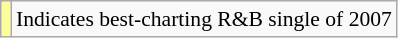<table class="wikitable" style="font-size:90%;">
<tr>
<td style="background-color:#FFFF99"></td>
<td>Indicates best-charting R&B single of 2007</td>
</tr>
</table>
